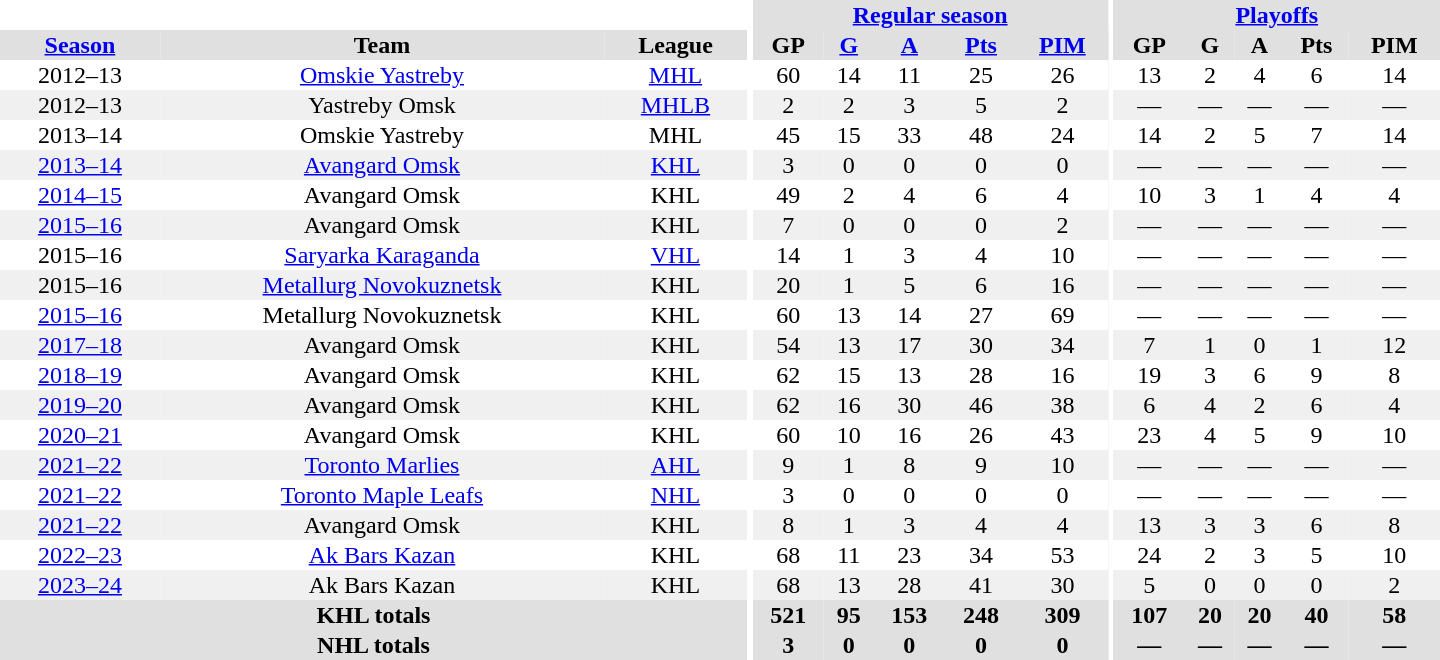<table border="0" cellpadding="1" cellspacing="0" style="text-align:center; width:60em">
<tr bgcolor="#e0e0e0">
<th colspan="3" bgcolor="#ffffff"></th>
<th rowspan="99" bgcolor="#ffffff"></th>
<th colspan="5"><a href='#'>Regular season</a></th>
<th rowspan="99" bgcolor="#ffffff"></th>
<th colspan="5"><a href='#'>Playoffs</a></th>
</tr>
<tr bgcolor="#e0e0e0">
<th><a href='#'>Season</a></th>
<th>Team</th>
<th>League</th>
<th>GP</th>
<th><a href='#'>G</a></th>
<th><a href='#'>A</a></th>
<th><a href='#'>Pts</a></th>
<th><a href='#'>PIM</a></th>
<th>GP</th>
<th>G</th>
<th>A</th>
<th>Pts</th>
<th>PIM</th>
</tr>
<tr>
<td>2012–13</td>
<td><a href='#'>Omskie Yastreby</a></td>
<td><a href='#'>MHL</a></td>
<td>60</td>
<td>14</td>
<td>11</td>
<td>25</td>
<td>26</td>
<td>13</td>
<td>2</td>
<td>4</td>
<td>6</td>
<td>14</td>
</tr>
<tr bgcolor="#f0f0f0">
<td>2012–13</td>
<td>Yastreby Omsk</td>
<td><a href='#'>MHLB</a></td>
<td>2</td>
<td>2</td>
<td>3</td>
<td>5</td>
<td>2</td>
<td>—</td>
<td>—</td>
<td>—</td>
<td>—</td>
<td>—</td>
</tr>
<tr>
<td>2013–14</td>
<td>Omskie Yastreby</td>
<td>MHL</td>
<td>45</td>
<td>15</td>
<td>33</td>
<td>48</td>
<td>24</td>
<td>14</td>
<td>2</td>
<td>5</td>
<td>7</td>
<td>14</td>
</tr>
<tr bgcolor="#f0f0f0">
<td><a href='#'>2013–14</a></td>
<td><a href='#'>Avangard Omsk</a></td>
<td><a href='#'>KHL</a></td>
<td>3</td>
<td>0</td>
<td>0</td>
<td>0</td>
<td>0</td>
<td>—</td>
<td>—</td>
<td>—</td>
<td>—</td>
<td>—</td>
</tr>
<tr>
<td><a href='#'>2014–15</a></td>
<td>Avangard Omsk</td>
<td>KHL</td>
<td>49</td>
<td>2</td>
<td>4</td>
<td>6</td>
<td>4</td>
<td>10</td>
<td>3</td>
<td>1</td>
<td>4</td>
<td>4</td>
</tr>
<tr bgcolor="#f0f0f0">
<td><a href='#'>2015–16</a></td>
<td>Avangard Omsk</td>
<td>KHL</td>
<td>7</td>
<td>0</td>
<td>0</td>
<td>0</td>
<td>2</td>
<td>—</td>
<td>—</td>
<td>—</td>
<td>—</td>
<td>—</td>
</tr>
<tr>
<td>2015–16</td>
<td><a href='#'>Saryarka Karaganda</a></td>
<td><a href='#'>VHL</a></td>
<td>14</td>
<td>1</td>
<td>3</td>
<td>4</td>
<td>10</td>
<td>—</td>
<td>—</td>
<td>—</td>
<td>—</td>
<td>—</td>
</tr>
<tr bgcolor="#f0f0f0">
<td>2015–16</td>
<td><a href='#'>Metallurg Novokuznetsk</a></td>
<td>KHL</td>
<td>20</td>
<td>1</td>
<td>5</td>
<td>6</td>
<td>16</td>
<td>—</td>
<td>—</td>
<td>—</td>
<td>—</td>
<td>—</td>
</tr>
<tr>
<td><a href='#'>2015–16</a></td>
<td>Metallurg Novokuznetsk</td>
<td>KHL</td>
<td>60</td>
<td>13</td>
<td>14</td>
<td>27</td>
<td>69</td>
<td>—</td>
<td>—</td>
<td>—</td>
<td>—</td>
<td>—</td>
</tr>
<tr bgcolor="#f0f0f0">
<td><a href='#'>2017–18</a></td>
<td>Avangard Omsk</td>
<td>KHL</td>
<td>54</td>
<td>13</td>
<td>17</td>
<td>30</td>
<td>34</td>
<td>7</td>
<td>1</td>
<td>0</td>
<td>1</td>
<td>12</td>
</tr>
<tr>
<td><a href='#'>2018–19</a></td>
<td>Avangard Omsk</td>
<td>KHL</td>
<td>62</td>
<td>15</td>
<td>13</td>
<td>28</td>
<td>16</td>
<td>19</td>
<td>3</td>
<td>6</td>
<td>9</td>
<td>8</td>
</tr>
<tr bgcolor="#f0f0f0">
<td><a href='#'>2019–20</a></td>
<td>Avangard Omsk</td>
<td>KHL</td>
<td>62</td>
<td>16</td>
<td>30</td>
<td>46</td>
<td>38</td>
<td>6</td>
<td>4</td>
<td>2</td>
<td>6</td>
<td>4</td>
</tr>
<tr>
<td><a href='#'>2020–21</a></td>
<td>Avangard Omsk</td>
<td>KHL</td>
<td>60</td>
<td>10</td>
<td>16</td>
<td>26</td>
<td>43</td>
<td>23</td>
<td>4</td>
<td>5</td>
<td>9</td>
<td>10</td>
</tr>
<tr bgcolor="#f0f0f0">
<td><a href='#'>2021–22</a></td>
<td><a href='#'>Toronto Marlies</a></td>
<td><a href='#'>AHL</a></td>
<td>9</td>
<td>1</td>
<td>8</td>
<td>9</td>
<td>10</td>
<td>—</td>
<td>—</td>
<td>—</td>
<td>—</td>
<td>—</td>
</tr>
<tr>
<td><a href='#'>2021–22</a></td>
<td><a href='#'>Toronto Maple Leafs</a></td>
<td><a href='#'>NHL</a></td>
<td>3</td>
<td>0</td>
<td>0</td>
<td>0</td>
<td>0</td>
<td>—</td>
<td>—</td>
<td>—</td>
<td>—</td>
<td>—</td>
</tr>
<tr bgcolor="#f0f0f0">
<td><a href='#'>2021–22</a></td>
<td>Avangard Omsk</td>
<td>KHL</td>
<td>8</td>
<td>1</td>
<td>3</td>
<td>4</td>
<td>4</td>
<td>13</td>
<td>3</td>
<td>3</td>
<td>6</td>
<td>8</td>
</tr>
<tr>
<td><a href='#'>2022–23</a></td>
<td><a href='#'>Ak Bars Kazan</a></td>
<td>KHL</td>
<td>68</td>
<td>11</td>
<td>23</td>
<td>34</td>
<td>53</td>
<td>24</td>
<td>2</td>
<td>3</td>
<td>5</td>
<td>10</td>
</tr>
<tr bgcolor="#f0f0f0">
<td><a href='#'>2023–24</a></td>
<td>Ak Bars Kazan</td>
<td>KHL</td>
<td>68</td>
<td>13</td>
<td>28</td>
<td>41</td>
<td>30</td>
<td>5</td>
<td>0</td>
<td>0</td>
<td>0</td>
<td>2</td>
</tr>
<tr bgcolor="#e0e0e0">
<th colspan="3">KHL totals</th>
<th>521</th>
<th>95</th>
<th>153</th>
<th>248</th>
<th>309</th>
<th>107</th>
<th>20</th>
<th>20</th>
<th>40</th>
<th>58</th>
</tr>
<tr bgcolor="#e0e0e0">
<th colspan="3">NHL totals</th>
<th>3</th>
<th>0</th>
<th>0</th>
<th>0</th>
<th>0</th>
<th>—</th>
<th>—</th>
<th>—</th>
<th>—</th>
<th>—</th>
</tr>
</table>
